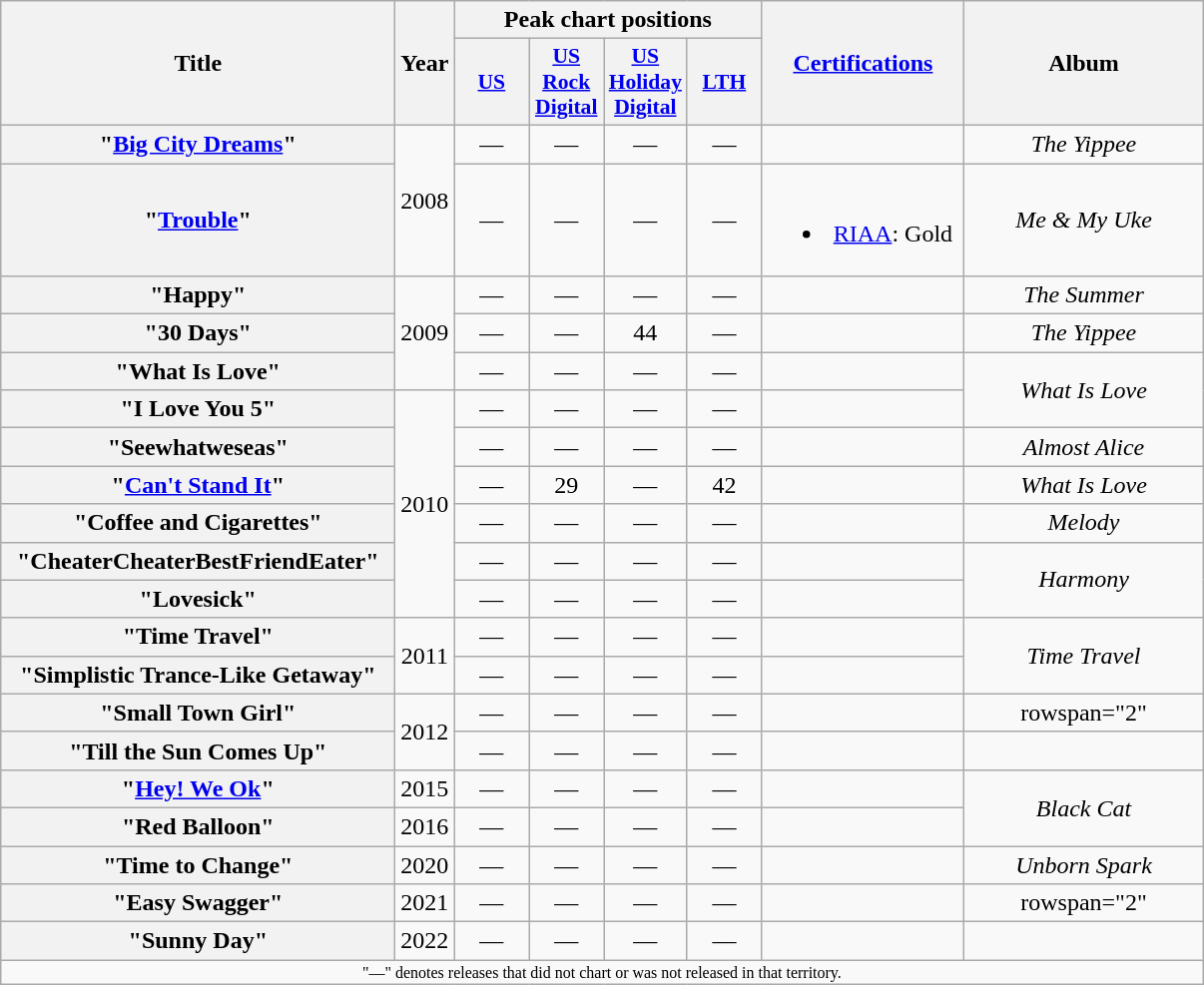<table class="wikitable plainrowheaders" style="text-align:center;">
<tr>
<th scope="col" rowspan="2" style="width:16em;">Title</th>
<th scope="col" rowspan="2" style="width:1em;">Year</th>
<th scope="col" colspan="4">Peak chart positions</th>
<th scope="col" rowspan="2" style="width:8em;"><a href='#'>Certifications</a></th>
<th scope="col" rowspan="2" style="width:9.5em;">Album</th>
</tr>
<tr>
<th scope="col" style="width:3em;font-size:90%;"><a href='#'>US</a><br></th>
<th scope="col" style="width:3em;font-size:90%;"><a href='#'>US Rock Digital</a><br></th>
<th scope="col" style="width:3em;font-size:90%;"><a href='#'>US<br>Holiday<br>Digital</a><br></th>
<th scope="col" style="width:3em;font-size:90%;"><a href='#'>LTH</a><br></th>
</tr>
<tr>
<th scope="row">"<a href='#'>Big City Dreams</a>"</th>
<td rowspan="2">2008</td>
<td>—</td>
<td>—</td>
<td>—</td>
<td>—</td>
<td></td>
<td><em>The Yippee</em></td>
</tr>
<tr>
<th scope="row">"<a href='#'>Trouble</a>"</th>
<td>—</td>
<td>—</td>
<td>—</td>
<td>—</td>
<td><br><ul><li><a href='#'>RIAA</a>: Gold</li></ul></td>
<td><em>Me & My Uke</em></td>
</tr>
<tr>
<th scope="row">"Happy"</th>
<td rowspan="3">2009</td>
<td>—</td>
<td>—</td>
<td>—</td>
<td>—</td>
<td></td>
<td><em>The Summer</em></td>
</tr>
<tr>
<th scope="row">"30 Days"</th>
<td>—</td>
<td>—</td>
<td>44</td>
<td>—</td>
<td></td>
<td><em>The Yippee</em></td>
</tr>
<tr>
<th scope="row">"What Is Love"</th>
<td>—</td>
<td>—</td>
<td>—</td>
<td>—</td>
<td></td>
<td rowspan="2"><em>What Is Love</em></td>
</tr>
<tr>
<th scope="row">"I Love You 5"</th>
<td rowspan="6">2010</td>
<td>—</td>
<td>—</td>
<td>—</td>
<td>—</td>
<td></td>
</tr>
<tr>
<th scope="row">"Seewhatweseas"</th>
<td>—</td>
<td>—</td>
<td>—</td>
<td>—</td>
<td></td>
<td><em>Almost Alice</em></td>
</tr>
<tr>
<th scope="row">"<a href='#'>Can't Stand It</a>"</th>
<td>—</td>
<td>29</td>
<td>—</td>
<td>42</td>
<td></td>
<td><em>What Is Love</em></td>
</tr>
<tr>
<th scope="row">"Coffee and Cigarettes"</th>
<td>—</td>
<td>—</td>
<td>—</td>
<td>—</td>
<td></td>
<td><em>Melody</em></td>
</tr>
<tr>
<th scope="row">"CheaterCheaterBestFriendEater"</th>
<td>—</td>
<td>—</td>
<td>—</td>
<td>—</td>
<td></td>
<td rowspan="2"><em>Harmony</em></td>
</tr>
<tr>
<th scope="row">"Lovesick"</th>
<td>—</td>
<td>—</td>
<td>—</td>
<td>—</td>
<td></td>
</tr>
<tr>
<th scope="row">"Time Travel"</th>
<td rowspan="2">2011</td>
<td>—</td>
<td>—</td>
<td>—</td>
<td>—</td>
<td></td>
<td rowspan="2"><em>Time Travel</em></td>
</tr>
<tr>
<th scope="row">"Simplistic Trance-Like Getaway"</th>
<td>—</td>
<td>—</td>
<td>—</td>
<td>—</td>
<td></td>
</tr>
<tr>
<th scope="row">"Small Town Girl"</th>
<td rowspan="2">2012</td>
<td>—</td>
<td>—</td>
<td>—</td>
<td>—</td>
<td></td>
<td>rowspan="2" </td>
</tr>
<tr>
<th scope="row">"Till the Sun Comes Up"</th>
<td>—</td>
<td>—</td>
<td>—</td>
<td>—</td>
<td></td>
</tr>
<tr>
<th scope="row">"<a href='#'>Hey! We Ok</a>"</th>
<td>2015</td>
<td>—</td>
<td>—</td>
<td>—</td>
<td>—</td>
<td></td>
<td rowspan="2"><em>Black Cat</em></td>
</tr>
<tr>
<th scope="row">"Red Balloon"</th>
<td>2016</td>
<td>—</td>
<td>—</td>
<td>—</td>
<td>—</td>
<td></td>
</tr>
<tr>
<th scope="row">"Time to Change"</th>
<td>2020</td>
<td>—</td>
<td>—</td>
<td>—</td>
<td>—</td>
<td></td>
<td><em>Unborn Spark</em></td>
</tr>
<tr>
<th scope="row">"Easy Swagger"</th>
<td>2021</td>
<td>—</td>
<td>—</td>
<td>—</td>
<td>—</td>
<td></td>
<td>rowspan="2" </td>
</tr>
<tr>
<th scope="row">"Sunny Day"</th>
<td>2022</td>
<td>—</td>
<td>—</td>
<td>—</td>
<td>—</td>
<td></td>
</tr>
<tr>
<td colspan="12" style="font-size:8pt">"—" denotes releases that did not chart or was not released in that territory.</td>
</tr>
</table>
